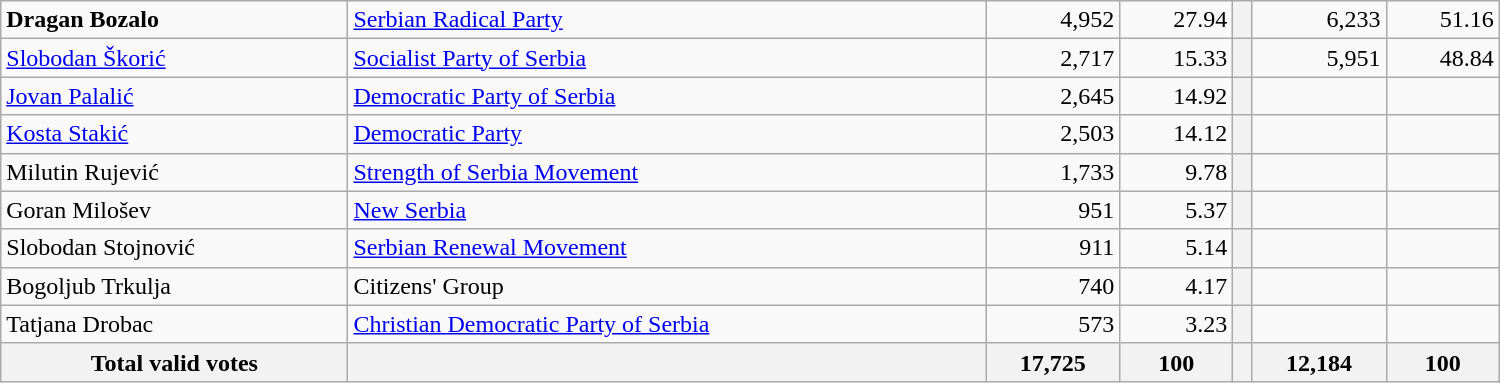<table style="width:1000px;" class="wikitable">
<tr>
<td align="left"><strong>Dragan Bozalo</strong></td>
<td align="left"><a href='#'>Serbian Radical Party</a></td>
<td align="right">4,952</td>
<td align="right">27.94</td>
<th align="left"></th>
<td align="right">6,233</td>
<td align="right">51.16</td>
</tr>
<tr>
<td align="left"><a href='#'>Slobodan Škorić</a></td>
<td align="left"><a href='#'>Socialist Party of Serbia</a></td>
<td align="right">2,717</td>
<td align="right">15.33</td>
<th align="left"></th>
<td align="right">5,951</td>
<td align="right">48.84</td>
</tr>
<tr>
<td align="left"><a href='#'>Jovan Palalić</a></td>
<td align="left"><a href='#'>Democratic Party of Serbia</a></td>
<td align="right">2,645</td>
<td align="right">14.92</td>
<th align="left"></th>
<td align="right"></td>
<td align="right"></td>
</tr>
<tr>
<td align="left"><a href='#'>Kosta Stakić</a></td>
<td align="left"><a href='#'>Democratic Party</a></td>
<td align="right">2,503</td>
<td align="right">14.12</td>
<th align="left"></th>
<td align="right"></td>
<td align="right"></td>
</tr>
<tr>
<td align="left">Milutin Rujević</td>
<td align="left"><a href='#'>Strength of Serbia Movement</a></td>
<td align="right">1,733</td>
<td align="right">9.78</td>
<th align="left"></th>
<td align="right"></td>
<td align="right"></td>
</tr>
<tr>
<td align="left">Goran Milošev</td>
<td align="left"><a href='#'>New Serbia</a></td>
<td align="right">951</td>
<td align="right">5.37</td>
<th align="left"></th>
<td align="right"></td>
<td align="right"></td>
</tr>
<tr>
<td align="left">Slobodan Stojnović</td>
<td align="left"><a href='#'>Serbian Renewal Movement</a></td>
<td align="right">911</td>
<td align="right">5.14</td>
<th align="left"></th>
<td align="right"></td>
<td align="right"></td>
</tr>
<tr>
<td align="left">Bogoljub Trkulja</td>
<td align="left">Citizens' Group</td>
<td align="right">740</td>
<td align="right">4.17</td>
<th align="left"></th>
<td align="right"></td>
<td align="right"></td>
</tr>
<tr>
<td align="left">Tatjana Drobac</td>
<td align="left"><a href='#'>Christian Democratic Party of Serbia</a></td>
<td align="right">573</td>
<td align="right">3.23</td>
<th align="left"></th>
<td align="right"></td>
<td align="right"></td>
</tr>
<tr>
<th align="left">Total valid votes</th>
<th align="left"></th>
<th align="right">17,725</th>
<th align="right">100</th>
<th align="left"></th>
<th align="right">12,184</th>
<th align="right">100</th>
</tr>
</table>
